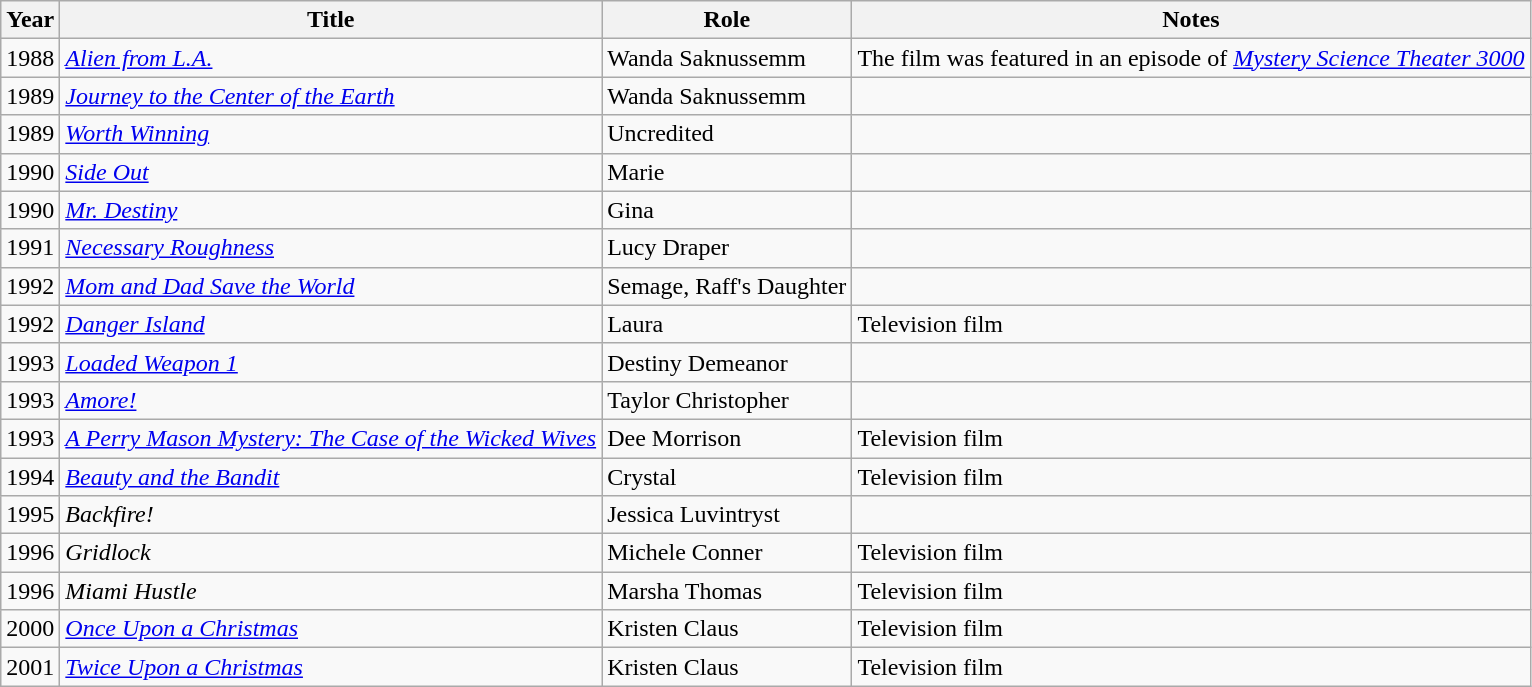<table class="wikitable sortable">
<tr>
<th>Year</th>
<th>Title</th>
<th>Role</th>
<th class="unsortable">Notes</th>
</tr>
<tr>
<td>1988</td>
<td><em><a href='#'>Alien from L.A.</a></em></td>
<td>Wanda Saknussemm</td>
<td>The film was featured in an episode of <em><a href='#'>Mystery Science Theater 3000</a></em></td>
</tr>
<tr>
<td>1989</td>
<td><em><a href='#'>Journey to the Center of the Earth</a></em></td>
<td>Wanda Saknussemm</td>
<td></td>
</tr>
<tr>
<td>1989</td>
<td><em><a href='#'>Worth Winning</a></em></td>
<td>Uncredited</td>
<td></td>
</tr>
<tr>
<td>1990</td>
<td><em><a href='#'>Side Out</a></em></td>
<td>Marie</td>
<td></td>
</tr>
<tr>
<td>1990</td>
<td><em><a href='#'>Mr. Destiny</a></em></td>
<td>Gina</td>
<td></td>
</tr>
<tr>
<td>1991</td>
<td><em><a href='#'>Necessary Roughness</a></em></td>
<td>Lucy Draper</td>
<td></td>
</tr>
<tr>
<td>1992</td>
<td><em><a href='#'>Mom and Dad Save the World</a></em></td>
<td>Semage, Raff's Daughter</td>
<td></td>
</tr>
<tr>
<td>1992</td>
<td><em><a href='#'>Danger Island</a></em></td>
<td>Laura</td>
<td>Television film</td>
</tr>
<tr>
<td>1993</td>
<td><em><a href='#'>Loaded Weapon 1</a></em></td>
<td>Destiny Demeanor</td>
<td></td>
</tr>
<tr>
<td>1993</td>
<td><em><a href='#'>Amore!</a></em></td>
<td>Taylor Christopher</td>
<td></td>
</tr>
<tr>
<td>1993</td>
<td><em><a href='#'>A Perry Mason Mystery: The Case of the Wicked Wives</a></em></td>
<td>Dee Morrison</td>
<td>Television film</td>
</tr>
<tr>
<td>1994</td>
<td><em><a href='#'>Beauty and the Bandit</a></em></td>
<td>Crystal</td>
<td>Television film</td>
</tr>
<tr>
<td>1995</td>
<td><em>Backfire!</em></td>
<td>Jessica Luvintryst</td>
<td></td>
</tr>
<tr>
<td>1996</td>
<td><em>Gridlock</em></td>
<td>Michele Conner</td>
<td>Television film</td>
</tr>
<tr>
<td>1996</td>
<td><em>Miami Hustle</em></td>
<td>Marsha Thomas</td>
<td>Television film</td>
</tr>
<tr>
<td>2000</td>
<td><em><a href='#'>Once Upon a Christmas</a></em></td>
<td>Kristen Claus</td>
<td>Television film</td>
</tr>
<tr>
<td>2001</td>
<td><em><a href='#'>Twice Upon a Christmas</a></em></td>
<td>Kristen Claus</td>
<td>Television film</td>
</tr>
</table>
